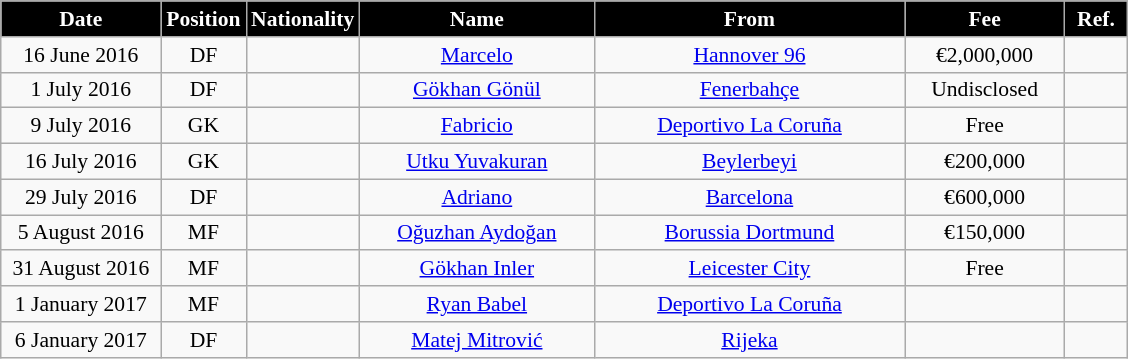<table class="wikitable"  style="text-align:center; font-size:90%; ">
<tr>
<th style="background:#000000; color:white; width:100px;">Date</th>
<th style="background:#000000; color:white; width:50px;">Position</th>
<th style="background:#000000; color:white; width:50px;">Nationality</th>
<th style="background:#000000; color:white; width:150px;">Name</th>
<th style="background:#000000; color:white; width:200px;">From</th>
<th style="background:#000000; color:white; width:100px;">Fee</th>
<th style="background:#000000; color:white; width:35px;">Ref.</th>
</tr>
<tr>
<td>16 June 2016</td>
<td>DF</td>
<td></td>
<td><a href='#'>Marcelo</a></td>
<td><a href='#'>Hannover 96</a></td>
<td>€2,000,000</td>
<td></td>
</tr>
<tr>
<td>1 July 2016</td>
<td>DF</td>
<td></td>
<td><a href='#'>Gökhan Gönül</a></td>
<td><a href='#'>Fenerbahçe</a></td>
<td>Undisclosed</td>
<td></td>
</tr>
<tr>
<td>9 July 2016</td>
<td>GK</td>
<td></td>
<td><a href='#'>Fabricio</a></td>
<td><a href='#'>Deportivo La Coruña</a></td>
<td>Free</td>
<td></td>
</tr>
<tr>
<td>16 July 2016</td>
<td>GK</td>
<td></td>
<td><a href='#'>Utku Yuvakuran</a></td>
<td><a href='#'>Beylerbeyi</a></td>
<td>€200,000</td>
<td></td>
</tr>
<tr>
<td>29 July 2016</td>
<td>DF</td>
<td></td>
<td><a href='#'>Adriano</a></td>
<td><a href='#'>Barcelona</a></td>
<td>€600,000</td>
<td></td>
</tr>
<tr>
<td>5 August 2016</td>
<td>MF</td>
<td></td>
<td><a href='#'>Oğuzhan Aydoğan</a></td>
<td><a href='#'>Borussia Dortmund</a></td>
<td>€150,000</td>
<td></td>
</tr>
<tr>
<td>31 August 2016</td>
<td>MF</td>
<td></td>
<td><a href='#'>Gökhan Inler</a></td>
<td><a href='#'>Leicester City</a></td>
<td>Free</td>
<td></td>
</tr>
<tr>
<td>1 January 2017</td>
<td>MF</td>
<td></td>
<td><a href='#'>Ryan Babel</a></td>
<td><a href='#'>Deportivo La Coruña</a></td>
<td></td>
<td></td>
</tr>
<tr>
<td>6 January 2017</td>
<td>DF</td>
<td></td>
<td><a href='#'>Matej Mitrović</a></td>
<td><a href='#'>Rijeka</a></td>
<td></td>
<td></td>
</tr>
</table>
